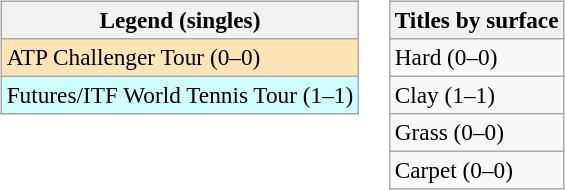<table>
<tr style="vertical-align:top">
<td><br><table class=wikitable style=font-size:97%>
<tr>
<th>Legend (singles)</th>
</tr>
<tr style="background:moccasin">
<td>ATP Challenger Tour (0–0)</td>
</tr>
<tr style="background:#cffcff">
<td>Futures/ITF World Tennis Tour (1–1)</td>
</tr>
</table>
</td>
<td><br><table class=wikitable style=font-size:97%>
<tr>
<th>Titles by surface</th>
</tr>
<tr>
<td>Hard (0–0)</td>
</tr>
<tr>
<td>Clay (1–1)</td>
</tr>
<tr>
<td>Grass (0–0)</td>
</tr>
<tr>
<td>Carpet (0–0)</td>
</tr>
</table>
</td>
</tr>
</table>
